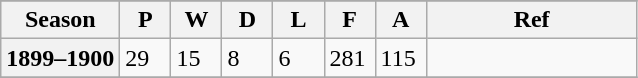<table class="wikitable" align="”centre”" border:95%;">
<tr bgcolor="#efefef">
</tr>
<tr bgcolor="#efefef">
<th>Season</th>
<th style="width:20pt;">P</th>
<th style="width:20pt;">W</th>
<th style="width:20pt;">D</th>
<th style="width:20pt;">L</th>
<th style="width:20pt;">F</th>
<th style="width:20pt;">A</th>
<th style="width:100pt;">Ref</th>
</tr>
<tr>
<th>1899–1900</th>
<td>29</td>
<td>15</td>
<td>8</td>
<td>6</td>
<td>281</td>
<td>115</td>
<td></td>
</tr>
<tr>
</tr>
</table>
